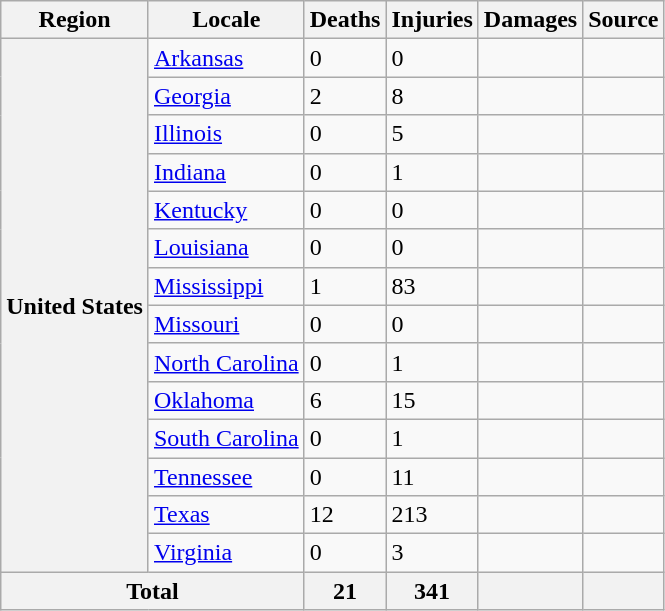<table class="wikitable"  style="float:left; margin:10px;">
<tr>
<th>Region</th>
<th>Locale</th>
<th>Deaths</th>
<th>Injuries</th>
<th>Damages</th>
<th>Source</th>
</tr>
<tr>
<th rowspan="14">United States</th>
<td rowspan="1"><a href='#'>Arkansas</a></td>
<td>0</td>
<td>0</td>
<td></td>
<td></td>
</tr>
<tr>
<td rowspan="1"><a href='#'>Georgia</a></td>
<td>2</td>
<td>8</td>
<td></td>
<td></td>
</tr>
<tr>
<td rowspan="1"><a href='#'>Illinois</a></td>
<td>0</td>
<td>5</td>
<td></td>
<td></td>
</tr>
<tr>
<td rowspan="1"><a href='#'>Indiana</a></td>
<td>0</td>
<td>1</td>
<td></td>
<td></td>
</tr>
<tr>
<td rowspan="1"><a href='#'>Kentucky</a></td>
<td>0</td>
<td>0</td>
<td></td>
<td></td>
</tr>
<tr>
<td rowspan="1"><a href='#'>Louisiana</a></td>
<td>0</td>
<td>0</td>
<td></td>
<td></td>
</tr>
<tr>
<td rowspan="1"><a href='#'>Mississippi</a></td>
<td>1</td>
<td>83</td>
<td></td>
<td></td>
</tr>
<tr>
<td rowspan="1"><a href='#'>Missouri</a></td>
<td>0</td>
<td>0</td>
<td></td>
<td></td>
</tr>
<tr>
<td rowspan="1"><a href='#'>North Carolina</a></td>
<td>0</td>
<td>1</td>
<td></td>
<td></td>
</tr>
<tr>
<td rowspan="1"><a href='#'>Oklahoma</a></td>
<td>6</td>
<td>15</td>
<td></td>
<td></td>
</tr>
<tr>
<td rowspan="1"><a href='#'>South Carolina</a></td>
<td>0</td>
<td>1</td>
<td></td>
<td></td>
</tr>
<tr>
<td rowspan="1"><a href='#'>Tennessee</a></td>
<td>0</td>
<td>11</td>
<td></td>
<td></td>
</tr>
<tr>
<td rowspan="1"><a href='#'>Texas</a></td>
<td>12</td>
<td>213</td>
<td></td>
<td></td>
</tr>
<tr>
<td rowspan="1"><a href='#'>Virginia</a></td>
<td>0</td>
<td>3</td>
<td></td>
<td></td>
</tr>
<tr>
<th colspan="2">Total</th>
<th colspan="">21</th>
<th colspan="">341</th>
<th colspan=""></th>
<th colspan=""></th>
</tr>
</table>
